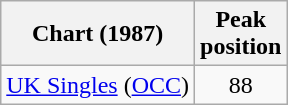<table class="wikitable sortable">
<tr>
<th>Chart (1987)</th>
<th>Peak<br>position</th>
</tr>
<tr>
<td><a href='#'>UK Singles</a> (<a href='#'>OCC</a>)</td>
<td style="text-align:center;">88</td>
</tr>
</table>
